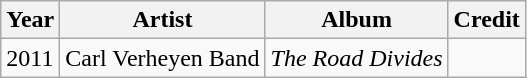<table class="wikitable sortable">
<tr>
<th>Year</th>
<th>Artist</th>
<th>Album</th>
<th>Credit</th>
</tr>
<tr>
<td>2011</td>
<td>Carl Verheyen Band</td>
<td><em>The Road Divides</em></td>
<td></td>
</tr>
</table>
